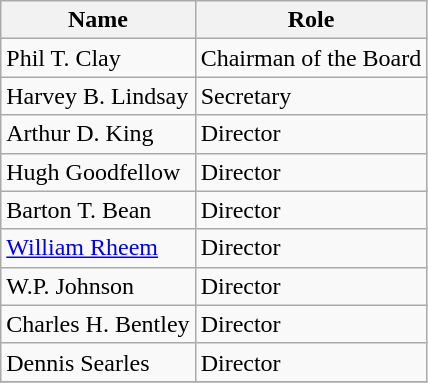<table class="wikitable">
<tr>
<th>Name</th>
<th>Role</th>
</tr>
<tr>
<td>Phil T. Clay</td>
<td>Chairman of the Board</td>
</tr>
<tr>
<td>Harvey B. Lindsay</td>
<td>Secretary</td>
</tr>
<tr>
<td>Arthur D. King</td>
<td>Director</td>
</tr>
<tr>
<td>Hugh Goodfellow</td>
<td>Director</td>
</tr>
<tr>
<td>Barton T. Bean</td>
<td>Director</td>
</tr>
<tr>
<td><a href='#'>William Rheem</a></td>
<td>Director</td>
</tr>
<tr>
<td>W.P. Johnson</td>
<td>Director</td>
</tr>
<tr>
<td>Charles H. Bentley</td>
<td>Director</td>
</tr>
<tr>
<td>Dennis Searles</td>
<td>Director</td>
</tr>
<tr>
</tr>
</table>
